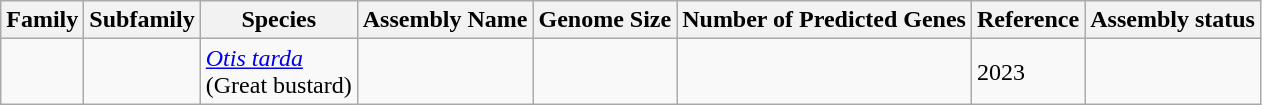<table class="wikitable sortable">
<tr>
<th>Family</th>
<th>Subfamily</th>
<th>Species</th>
<th>Assembly Name</th>
<th>Genome Size</th>
<th>Number of Predicted Genes</th>
<th>Reference</th>
<th>Assembly status</th>
</tr>
<tr>
<td></td>
<td></td>
<td><a href='#'><em>Otis tarda</em></a><br>(Great bustard)</td>
<td></td>
<td></td>
<td></td>
<td>2023</td>
<td></td>
</tr>
</table>
